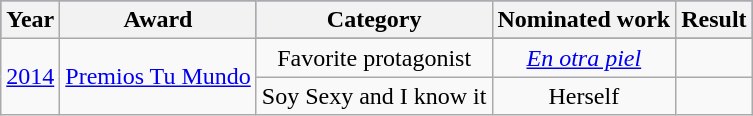<table class="wikitable plainrowheaders" style="text-align:center">
<tr style="background:#96c;">
<th scope="col">Year</th>
<th scope="col">Award</th>
<th scope="col">Category</th>
<th scope="col">Nominated work</th>
<th scope="col">Result</th>
</tr>
<tr>
<td scope="row" rowspan="4"><a href='#'>2014</a></td>
<td rowspan="8"><a href='#'>Premios Tu Mundo</a></td>
</tr>
<tr>
<td scope="row">Favorite protagonist</td>
<td><em><a href='#'>En otra piel</a></em></td>
<td></td>
</tr>
<tr>
<td scope="row">Soy Sexy and I know it</td>
<td>Herself</td>
<td></td>
</tr>
</table>
